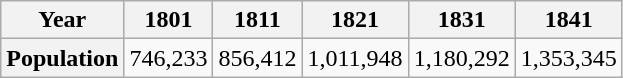<table class="wikitable">
<tr>
<th>Year</th>
<th>1801</th>
<th>1811</th>
<th>1821</th>
<th>1831</th>
<th>1841</th>
</tr>
<tr>
<th>Population</th>
<td>746,233</td>
<td>856,412</td>
<td>1,011,948</td>
<td>1,180,292</td>
<td>1,353,345</td>
</tr>
</table>
